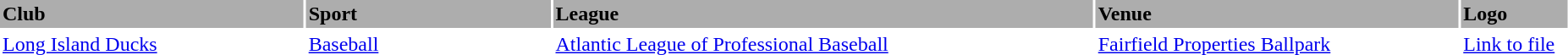<table border="0" cellpadding="2" cellspacing="2" style="width:98%;">
<tr style="background:#adadad;">
<td style="width:150px;"><strong>Club</strong></td>
<td style="width:120px;"><strong>Sport</strong></td>
<td style="width:270px;"><strong>League</strong></td>
<td style="width:180px;"><strong>Venue</strong></td>
<td style="width:50px;"><strong>Logo</strong></td>
</tr>
<tr>
<td><a href='#'>Long Island Ducks</a></td>
<td><a href='#'>Baseball</a></td>
<td><a href='#'>Atlantic League of Professional Baseball</a></td>
<td><a href='#'>Fairfield Properties Ballpark</a></td>
<td><a href='#'>Link to file</a></td>
</tr>
</table>
